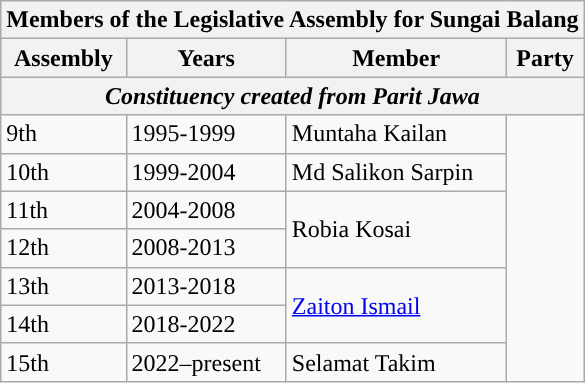<table class=wikitable>
<tr>
<th colspan=4>Members of the Legislative Assembly for Sungai Balang</th>
</tr>
<tr>
<th>Assembly</th>
<th>Years</th>
<th>Member</th>
<th>Party</th>
</tr>
<tr>
<th colspan=4 align=center><em>Constituency created from Parit Jawa</em></th>
</tr>
<tr>
<td>9th</td>
<td>1995-1999</td>
<td>Muntaha Kailan</td>
<td rowspan="7"></td>
</tr>
<tr>
<td>10th</td>
<td>1999-2004</td>
<td>Md Salikon Sarpin</td>
</tr>
<tr>
<td>11th</td>
<td>2004-2008</td>
<td rowspan="2">Robia Kosai</td>
</tr>
<tr>
<td>12th</td>
<td>2008-2013</td>
</tr>
<tr>
<td>13th</td>
<td>2013-2018</td>
<td rowspan="2"><a href='#'>Zaiton Ismail</a></td>
</tr>
<tr>
<td>14th</td>
<td>2018-2022</td>
</tr>
<tr>
<td>15th</td>
<td>2022–present</td>
<td>Selamat Takim</td>
</tr>
</table>
